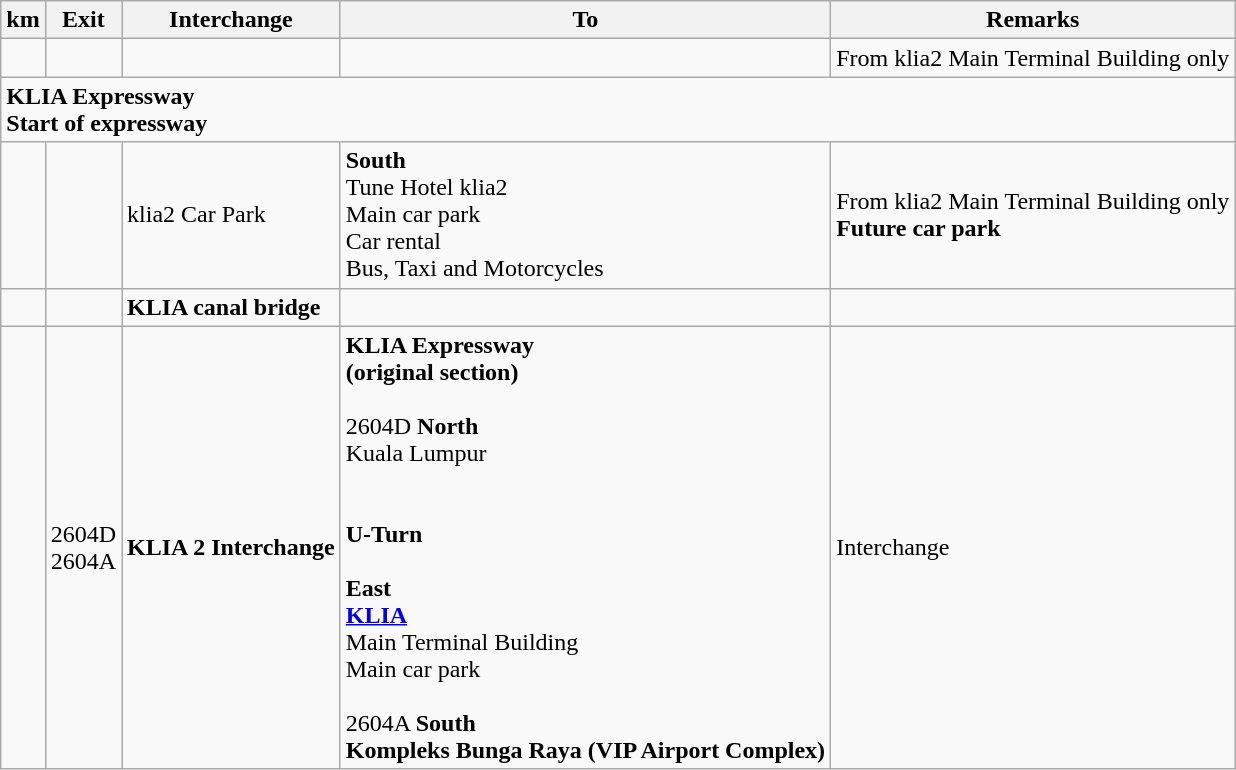<table class="wikitable">
<tr>
<th>km</th>
<th>Exit</th>
<th>Interchange</th>
<th>To</th>
<th>Remarks</th>
</tr>
<tr>
<td></td>
<td></td>
<td></td>
<td></td>
<td>From klia2 Main Terminal Building only</td>
</tr>
<tr>
<td style="width:600px" colspan="6" style="text-align:center; background:blue;"><strong><span> KLIA Expressway<br>Start of expressway</span></strong></td>
</tr>
<tr>
<td></td>
<td></td>
<td> klia2 Car Park</td>
<td><strong>South</strong><br>Tune Hotel klia2<br> Main car park<br>Car rental<br> Bus, Taxi and Motorcycles</td>
<td>From klia2 Main Terminal Building only<br><strong>Future car park</strong></td>
</tr>
<tr>
<td></td>
<td></td>
<td><strong>KLIA canal bridge</strong></td>
<td></td>
<td></td>
</tr>
<tr>
<td></td>
<td>2604D<br>2604A</td>
<td><strong>KLIA 2 Interchange</strong></td>
<td> <strong>KLIA Expressway</strong><br><strong>(original section)</strong><br><br>2604D <strong>North</strong><br>  Kuala Lumpur<br><br><br><strong>U-Turn</strong><br><br><strong>East</strong><br><strong><a href='#'>KLIA</a></strong> <br>Main Terminal Building<br> Main car park<br><br>2604A <strong>South</strong><br><strong>Kompleks Bunga Raya (VIP Airport Complex)</strong></td>
<td>Interchange</td>
</tr>
</table>
